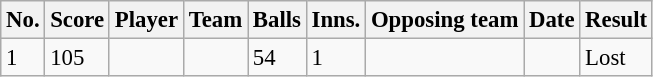<table class="wikitable sortable" style="font-size:95%">
<tr>
<th>No.</th>
<th>Score</th>
<th>Player</th>
<th>Team</th>
<th>Balls</th>
<th>Inns.</th>
<th>Opposing team</th>
<th>Date</th>
<th>Result</th>
</tr>
<tr>
<td>1</td>
<td> 105</td>
<td></td>
<td></td>
<td>54</td>
<td>1</td>
<td></td>
<td></td>
<td>Lost</td>
</tr>
</table>
